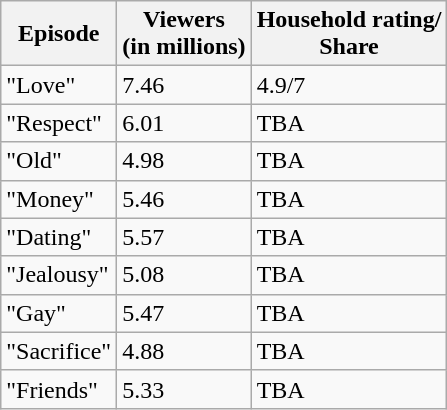<table class="wikitable" border="1">
<tr>
<th>Episode</th>
<th>Viewers<br>(in millions)</th>
<th>Household rating/<br>Share</th>
</tr>
<tr>
<td>"Love"</td>
<td>7.46</td>
<td>4.9/7</td>
</tr>
<tr>
<td>"Respect"</td>
<td>6.01</td>
<td>TBA</td>
</tr>
<tr>
<td>"Old"</td>
<td>4.98</td>
<td>TBA</td>
</tr>
<tr>
<td>"Money"</td>
<td>5.46</td>
<td>TBA</td>
</tr>
<tr>
<td>"Dating"</td>
<td>5.57</td>
<td>TBA</td>
</tr>
<tr>
<td>"Jealousy"</td>
<td>5.08</td>
<td>TBA</td>
</tr>
<tr>
<td>"Gay"</td>
<td>5.47</td>
<td>TBA</td>
</tr>
<tr>
<td>"Sacrifice"</td>
<td>4.88</td>
<td>TBA</td>
</tr>
<tr>
<td>"Friends"</td>
<td>5.33</td>
<td>TBA</td>
</tr>
</table>
